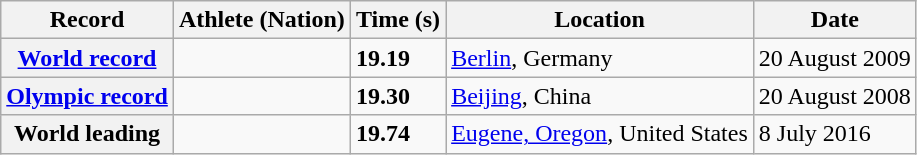<table class="wikitable">
<tr>
<th scope="col">Record</th>
<th scope="col">Athlete (Nation)</th>
<th scope="col">Time (s)</th>
<th scope="col">Location</th>
<th scope="col">Date</th>
</tr>
<tr>
<th scope="row"><a href='#'>World record</a></th>
<td></td>
<td><strong>19.19</strong></td>
<td><a href='#'>Berlin</a>, Germany</td>
<td>20 August 2009</td>
</tr>
<tr>
<th scope="row"><a href='#'>Olympic record</a></th>
<td></td>
<td><strong>19.30</strong></td>
<td><a href='#'>Beijing</a>, China</td>
<td>20 August 2008</td>
</tr>
<tr>
<th scope="row">World leading</th>
<td></td>
<td><strong>19.74</strong> </td>
<td><a href='#'>Eugene, Oregon</a>, United States</td>
<td>8 July 2016</td>
</tr>
</table>
